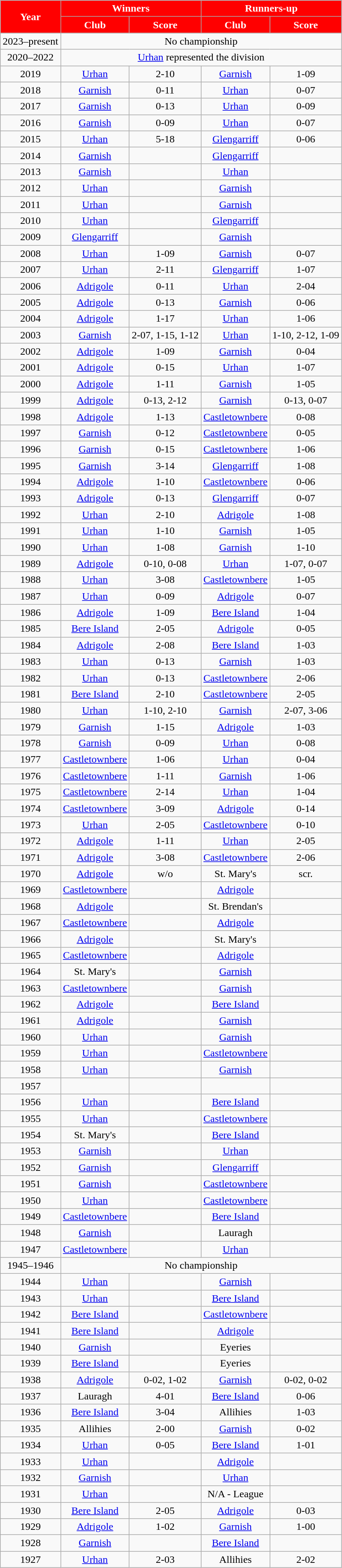<table class="wikitable sortable" style="text-align:center;">
<tr>
<th rowspan="2" style="background:red;color:white">Year</th>
<th colspan="2" style="background:red;color:white">Winners</th>
<th colspan="2" style="background:red;color:white">Runners-up</th>
</tr>
<tr>
<th style="background:red;color:white">Club</th>
<th style="background:red;color:white">Score</th>
<th style="background:red;color:white">Club</th>
<th style="background:red;color:white">Score</th>
</tr>
<tr>
<td>2023–present</td>
<td colspan="4">No championship</td>
</tr>
<tr>
<td>2020–2022</td>
<td colspan="4"><a href='#'>Urhan</a> represented the division</td>
</tr>
<tr>
<td>2019</td>
<td><a href='#'>Urhan</a></td>
<td>2-10</td>
<td><a href='#'>Garnish</a></td>
<td>1-09</td>
</tr>
<tr>
<td>2018</td>
<td><a href='#'>Garnish</a></td>
<td>0-11</td>
<td><a href='#'>Urhan</a></td>
<td>0-07</td>
</tr>
<tr>
<td>2017</td>
<td><a href='#'>Garnish</a></td>
<td>0-13</td>
<td><a href='#'>Urhan</a></td>
<td>0-09</td>
</tr>
<tr>
<td>2016</td>
<td><a href='#'>Garnish</a></td>
<td>0-09</td>
<td><a href='#'>Urhan</a></td>
<td>0-07</td>
</tr>
<tr>
<td>2015</td>
<td><a href='#'>Urhan</a></td>
<td>5-18</td>
<td><a href='#'>Glengarriff</a></td>
<td>0-06</td>
</tr>
<tr>
<td>2014</td>
<td><a href='#'>Garnish</a></td>
<td></td>
<td><a href='#'>Glengarriff</a></td>
<td></td>
</tr>
<tr>
<td>2013</td>
<td><a href='#'>Garnish</a></td>
<td></td>
<td><a href='#'>Urhan</a></td>
<td></td>
</tr>
<tr>
<td>2012</td>
<td><a href='#'>Urhan</a></td>
<td></td>
<td><a href='#'>Garnish</a></td>
<td></td>
</tr>
<tr>
<td>2011</td>
<td><a href='#'>Urhan</a></td>
<td></td>
<td><a href='#'>Garnish</a></td>
<td></td>
</tr>
<tr>
<td>2010</td>
<td><a href='#'>Urhan</a></td>
<td></td>
<td><a href='#'>Glengarriff</a></td>
<td></td>
</tr>
<tr>
<td>2009</td>
<td><a href='#'>Glengarriff</a></td>
<td></td>
<td><a href='#'>Garnish</a></td>
<td></td>
</tr>
<tr>
<td>2008</td>
<td><a href='#'>Urhan</a></td>
<td>1-09</td>
<td><a href='#'>Garnish</a></td>
<td>0-07</td>
</tr>
<tr>
<td>2007</td>
<td><a href='#'>Urhan</a></td>
<td>2-11</td>
<td><a href='#'>Glengarriff</a></td>
<td>1-07</td>
</tr>
<tr>
<td>2006</td>
<td><a href='#'>Adrigole</a></td>
<td>0-11</td>
<td><a href='#'>Urhan</a></td>
<td>2-04</td>
</tr>
<tr>
<td>2005</td>
<td><a href='#'>Adrigole</a></td>
<td>0-13</td>
<td><a href='#'>Garnish</a></td>
<td>0-06</td>
</tr>
<tr>
<td>2004</td>
<td><a href='#'>Adrigole</a></td>
<td>1-17</td>
<td><a href='#'>Urhan</a></td>
<td>1-06</td>
</tr>
<tr>
<td>2003</td>
<td><a href='#'>Garnish</a></td>
<td>2-07, 1-15, 1-12</td>
<td><a href='#'>Urhan</a></td>
<td>1-10, 2-12, 1-09</td>
</tr>
<tr>
<td>2002</td>
<td><a href='#'>Adrigole</a></td>
<td>1-09</td>
<td><a href='#'>Garnish</a></td>
<td>0-04</td>
</tr>
<tr>
<td>2001</td>
<td><a href='#'>Adrigole</a></td>
<td>0-15</td>
<td><a href='#'>Urhan</a></td>
<td>1-07</td>
</tr>
<tr>
<td>2000</td>
<td><a href='#'>Adrigole</a></td>
<td>1-11</td>
<td><a href='#'>Garnish</a></td>
<td>1-05</td>
</tr>
<tr>
<td>1999</td>
<td><a href='#'>Adrigole</a></td>
<td>0-13, 2-12</td>
<td><a href='#'>Garnish</a></td>
<td>0-13, 0-07</td>
</tr>
<tr>
<td>1998</td>
<td><a href='#'>Adrigole</a></td>
<td>1-13</td>
<td><a href='#'>Castletownbere</a></td>
<td>0-08</td>
</tr>
<tr>
<td>1997</td>
<td><a href='#'>Garnish</a></td>
<td>0-12</td>
<td><a href='#'>Castletownbere</a></td>
<td>0-05</td>
</tr>
<tr>
<td>1996</td>
<td><a href='#'>Garnish</a></td>
<td>0-15</td>
<td><a href='#'>Castletownbere</a></td>
<td>1-06</td>
</tr>
<tr>
<td>1995</td>
<td><a href='#'>Garnish</a></td>
<td>3-14</td>
<td><a href='#'>Glengarriff</a></td>
<td>1-08</td>
</tr>
<tr>
<td>1994</td>
<td><a href='#'>Adrigole</a></td>
<td>1-10</td>
<td><a href='#'>Castletownbere</a></td>
<td>0-06</td>
</tr>
<tr>
<td>1993</td>
<td><a href='#'>Adrigole</a></td>
<td>0-13</td>
<td><a href='#'>Glengarriff</a></td>
<td>0-07</td>
</tr>
<tr>
<td>1992</td>
<td><a href='#'>Urhan</a></td>
<td>2-10</td>
<td><a href='#'>Adrigole</a></td>
<td>1-08</td>
</tr>
<tr>
<td>1991</td>
<td><a href='#'>Urhan</a></td>
<td>1-10</td>
<td><a href='#'>Garnish</a></td>
<td>1-05</td>
</tr>
<tr>
<td>1990</td>
<td><a href='#'>Urhan</a></td>
<td>1-08</td>
<td><a href='#'>Garnish</a></td>
<td>1-10</td>
</tr>
<tr>
<td>1989</td>
<td><a href='#'>Adrigole</a></td>
<td>0-10, 0-08</td>
<td><a href='#'>Urhan</a></td>
<td>1-07, 0-07</td>
</tr>
<tr>
<td>1988</td>
<td><a href='#'>Urhan</a></td>
<td>3-08</td>
<td><a href='#'>Castletownbere</a></td>
<td>1-05</td>
</tr>
<tr>
<td>1987</td>
<td><a href='#'>Urhan</a></td>
<td>0-09</td>
<td><a href='#'>Adrigole</a></td>
<td>0-07</td>
</tr>
<tr>
<td>1986</td>
<td><a href='#'>Adrigole</a></td>
<td>1-09</td>
<td><a href='#'>Bere Island</a></td>
<td>1-04</td>
</tr>
<tr>
<td>1985</td>
<td><a href='#'>Bere Island</a></td>
<td>2-05</td>
<td><a href='#'>Adrigole</a></td>
<td>0-05</td>
</tr>
<tr>
<td>1984</td>
<td><a href='#'>Adrigole</a></td>
<td>2-08</td>
<td><a href='#'>Bere Island</a></td>
<td>1-03</td>
</tr>
<tr>
<td>1983</td>
<td><a href='#'>Urhan</a></td>
<td>0-13</td>
<td><a href='#'>Garnish</a></td>
<td>1-03</td>
</tr>
<tr>
<td>1982</td>
<td><a href='#'>Urhan</a></td>
<td>0-13</td>
<td><a href='#'>Castletownbere</a></td>
<td>2-06</td>
</tr>
<tr>
<td>1981</td>
<td><a href='#'>Bere Island</a></td>
<td>2-10</td>
<td><a href='#'>Castletownbere</a></td>
<td>2-05</td>
</tr>
<tr>
<td>1980</td>
<td><a href='#'>Urhan</a></td>
<td>1-10, 2-10</td>
<td><a href='#'>Garnish</a></td>
<td>2-07, 3-06</td>
</tr>
<tr>
<td>1979</td>
<td><a href='#'>Garnish</a></td>
<td>1-15</td>
<td><a href='#'>Adrigole</a></td>
<td>1-03</td>
</tr>
<tr>
<td>1978</td>
<td><a href='#'>Garnish</a></td>
<td>0-09</td>
<td><a href='#'>Urhan</a></td>
<td>0-08</td>
</tr>
<tr>
<td>1977</td>
<td><a href='#'>Castletownbere</a></td>
<td>1-06</td>
<td><a href='#'>Urhan</a></td>
<td>0-04</td>
</tr>
<tr>
<td>1976</td>
<td><a href='#'>Castletownbere</a></td>
<td>1-11</td>
<td><a href='#'>Garnish</a></td>
<td>1-06</td>
</tr>
<tr>
<td>1975</td>
<td><a href='#'>Castletownbere</a></td>
<td>2-14</td>
<td><a href='#'>Urhan</a></td>
<td>1-04</td>
</tr>
<tr>
<td>1974</td>
<td><a href='#'>Castletownbere</a></td>
<td>3-09</td>
<td><a href='#'>Adrigole</a></td>
<td>0-14</td>
</tr>
<tr>
<td>1973</td>
<td><a href='#'>Urhan</a></td>
<td>2-05</td>
<td><a href='#'>Castletownbere</a></td>
<td>0-10</td>
</tr>
<tr>
<td>1972</td>
<td><a href='#'>Adrigole</a></td>
<td>1-11</td>
<td><a href='#'>Urhan</a></td>
<td>2-05</td>
</tr>
<tr>
<td>1971</td>
<td><a href='#'>Adrigole</a></td>
<td>3-08</td>
<td><a href='#'>Castletownbere</a></td>
<td>2-06</td>
</tr>
<tr>
<td>1970</td>
<td><a href='#'>Adrigole</a></td>
<td>w/o</td>
<td>St. Mary's</td>
<td>scr.</td>
</tr>
<tr>
<td>1969</td>
<td><a href='#'>Castletownbere</a></td>
<td></td>
<td><a href='#'>Adrigole</a></td>
<td></td>
</tr>
<tr>
<td>1968</td>
<td><a href='#'>Adrigole</a></td>
<td></td>
<td>St. Brendan's</td>
<td></td>
</tr>
<tr>
<td>1967</td>
<td><a href='#'>Castletownbere</a></td>
<td></td>
<td><a href='#'>Adrigole</a></td>
<td></td>
</tr>
<tr>
<td>1966</td>
<td><a href='#'>Adrigole</a></td>
<td></td>
<td>St. Mary's</td>
<td></td>
</tr>
<tr>
<td>1965</td>
<td><a href='#'>Castletownbere</a></td>
<td></td>
<td><a href='#'>Adrigole</a></td>
<td></td>
</tr>
<tr>
<td>1964</td>
<td>St. Mary's</td>
<td></td>
<td><a href='#'>Garnish</a></td>
<td></td>
</tr>
<tr>
<td>1963</td>
<td><a href='#'>Castletownbere</a></td>
<td></td>
<td><a href='#'>Garnish</a></td>
<td></td>
</tr>
<tr>
<td>1962</td>
<td><a href='#'>Adrigole</a></td>
<td></td>
<td><a href='#'>Bere Island</a></td>
<td></td>
</tr>
<tr>
<td>1961</td>
<td><a href='#'>Adrigole</a></td>
<td></td>
<td><a href='#'>Garnish</a></td>
<td></td>
</tr>
<tr>
<td>1960</td>
<td><a href='#'>Urhan</a></td>
<td></td>
<td><a href='#'>Garnish</a></td>
<td></td>
</tr>
<tr>
<td>1959</td>
<td><a href='#'>Urhan</a></td>
<td></td>
<td><a href='#'>Castletownbere</a></td>
<td></td>
</tr>
<tr>
<td>1958</td>
<td><a href='#'>Urhan</a></td>
<td></td>
<td><a href='#'>Garnish</a></td>
<td></td>
</tr>
<tr>
<td>1957</td>
<td></td>
<td></td>
<td></td>
<td></td>
</tr>
<tr>
<td>1956</td>
<td><a href='#'>Urhan</a></td>
<td></td>
<td><a href='#'>Bere Island</a></td>
<td></td>
</tr>
<tr>
<td>1955</td>
<td><a href='#'>Urhan</a></td>
<td></td>
<td><a href='#'>Castletownbere</a></td>
<td></td>
</tr>
<tr>
<td>1954</td>
<td>St. Mary's</td>
<td></td>
<td><a href='#'>Bere Island</a></td>
<td></td>
</tr>
<tr>
<td>1953</td>
<td><a href='#'>Garnish</a></td>
<td></td>
<td><a href='#'>Urhan</a></td>
<td></td>
</tr>
<tr>
<td>1952</td>
<td><a href='#'>Garnish</a></td>
<td></td>
<td><a href='#'>Glengarriff</a></td>
<td></td>
</tr>
<tr>
<td>1951</td>
<td><a href='#'>Garnish</a></td>
<td></td>
<td><a href='#'>Castletownbere</a></td>
<td></td>
</tr>
<tr>
<td>1950</td>
<td><a href='#'>Urhan</a></td>
<td></td>
<td><a href='#'>Castletownbere</a></td>
<td></td>
</tr>
<tr>
<td>1949</td>
<td><a href='#'>Castletownbere</a></td>
<td></td>
<td><a href='#'>Bere Island</a></td>
<td></td>
</tr>
<tr>
<td>1948</td>
<td><a href='#'>Garnish</a></td>
<td></td>
<td>Lauragh</td>
<td></td>
</tr>
<tr>
<td>1947</td>
<td><a href='#'>Castletownbere</a></td>
<td></td>
<td><a href='#'>Urhan</a></td>
<td></td>
</tr>
<tr>
<td>1945–1946</td>
<td colspan="4">No championship</td>
</tr>
<tr>
<td>1944</td>
<td><a href='#'>Urhan</a></td>
<td></td>
<td><a href='#'>Garnish</a></td>
<td></td>
</tr>
<tr>
<td>1943</td>
<td><a href='#'>Urhan</a></td>
<td></td>
<td><a href='#'>Bere Island</a></td>
<td></td>
</tr>
<tr>
<td>1942</td>
<td><a href='#'>Bere Island</a></td>
<td></td>
<td><a href='#'>Castletownbere</a></td>
<td></td>
</tr>
<tr>
<td>1941</td>
<td><a href='#'>Bere Island</a></td>
<td></td>
<td><a href='#'>Adrigole</a></td>
<td></td>
</tr>
<tr>
<td>1940</td>
<td><a href='#'>Garnish</a></td>
<td></td>
<td>Eyeries</td>
<td></td>
</tr>
<tr>
<td>1939</td>
<td><a href='#'>Bere Island</a></td>
<td></td>
<td>Eyeries</td>
<td></td>
</tr>
<tr>
<td>1938</td>
<td><a href='#'>Adrigole</a></td>
<td>0-02, 1-02</td>
<td><a href='#'>Garnish</a></td>
<td>0-02, 0-02</td>
</tr>
<tr>
<td>1937</td>
<td>Lauragh</td>
<td>4-01</td>
<td><a href='#'>Bere Island</a></td>
<td>0-06</td>
</tr>
<tr>
<td>1936</td>
<td><a href='#'>Bere Island</a></td>
<td>3-04</td>
<td>Allihies</td>
<td>1-03</td>
</tr>
<tr>
<td>1935</td>
<td>Allihies</td>
<td>2-00</td>
<td><a href='#'>Garnish</a></td>
<td>0-02</td>
</tr>
<tr>
<td>1934</td>
<td><a href='#'>Urhan</a></td>
<td>0-05</td>
<td><a href='#'>Bere Island</a></td>
<td>1-01</td>
</tr>
<tr>
<td>1933</td>
<td><a href='#'>Urhan</a></td>
<td></td>
<td><a href='#'>Adrigole</a></td>
<td></td>
</tr>
<tr>
<td>1932</td>
<td><a href='#'>Garnish</a></td>
<td></td>
<td><a href='#'>Urhan</a></td>
<td></td>
</tr>
<tr>
<td>1931</td>
<td><a href='#'>Urhan</a></td>
<td></td>
<td>N/A - League</td>
<td></td>
</tr>
<tr>
<td>1930</td>
<td><a href='#'>Bere Island</a></td>
<td>2-05</td>
<td><a href='#'>Adrigole</a></td>
<td>0-03</td>
</tr>
<tr>
<td>1929</td>
<td><a href='#'>Adrigole</a></td>
<td>1-02</td>
<td><a href='#'>Garnish</a></td>
<td>1-00</td>
</tr>
<tr>
<td>1928</td>
<td><a href='#'>Garnish</a></td>
<td></td>
<td><a href='#'>Bere Island</a></td>
<td></td>
</tr>
<tr>
<td>1927</td>
<td><a href='#'>Urhan</a></td>
<td>2-03</td>
<td>Allihies</td>
<td>2-02</td>
</tr>
</table>
